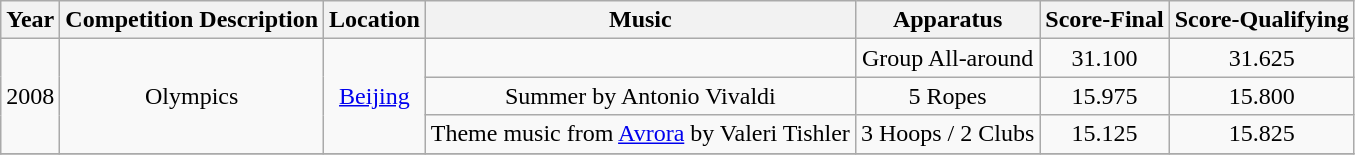<table class="wikitable" style="text-align:center">
<tr>
<th>Year</th>
<th>Competition Description</th>
<th>Location</th>
<th>Music</th>
<th>Apparatus</th>
<th>Score-Final</th>
<th>Score-Qualifying</th>
</tr>
<tr>
<td rowspan="3">2008</td>
<td rowspan="3">Olympics</td>
<td rowspan="3"><a href='#'>Beijing</a></td>
<td></td>
<td>Group All-around</td>
<td>31.100</td>
<td>31.625</td>
</tr>
<tr>
<td>Summer by Antonio Vivaldi</td>
<td>5 Ropes</td>
<td>15.975</td>
<td>15.800</td>
</tr>
<tr>
<td>Theme music from <a href='#'>Avrora</a> by Valeri Tishler</td>
<td>3 Hoops / 2 Clubs</td>
<td>15.125</td>
<td>15.825</td>
</tr>
<tr>
</tr>
</table>
